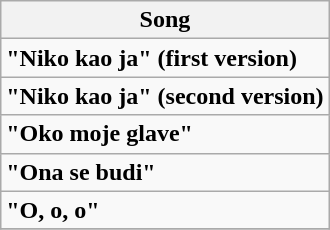<table class ="wikitable">
<tr>
<th>Song</th>
</tr>
<tr>
<td><strong>"Niko kao ja" (first version)</strong></td>
</tr>
<tr>
<td><strong>"Niko kao ja" (second version)</strong></td>
</tr>
<tr>
<td><strong>"Oko moje glave"</strong></td>
</tr>
<tr>
<td><strong>"Ona se budi"</strong></td>
</tr>
<tr>
<td><strong>"O, o, o"</strong></td>
</tr>
<tr>
</tr>
</table>
